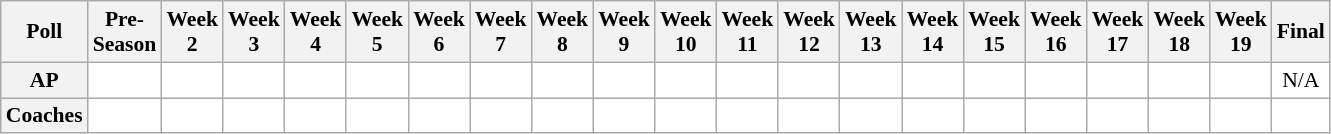<table class="wikitable" style="white-space:nowrap;font-size:90%">
<tr>
<th>Poll</th>
<th>Pre-<br>Season</th>
<th>Week<br>2</th>
<th>Week<br>3</th>
<th>Week<br>4</th>
<th>Week<br>5</th>
<th>Week<br>6</th>
<th>Week<br>7</th>
<th>Week<br>8</th>
<th>Week<br>9</th>
<th>Week<br>10</th>
<th>Week<br>11</th>
<th>Week<br>12</th>
<th>Week<br>13</th>
<th>Week<br>14</th>
<th>Week<br>15</th>
<th>Week<br>16</th>
<th>Week<br>17</th>
<th>Week<br>18</th>
<th>Week<br>19</th>
<th>Final</th>
</tr>
<tr style="text-align:center;">
<th>AP</th>
<td style="background:#FFF;"></td>
<td style="background:#FFF;"></td>
<td style="background:#FFF;"></td>
<td style="background:#FFF;"></td>
<td style="background:#FFF;"></td>
<td style="background:#FFF;"></td>
<td style="background:#FFF;"></td>
<td style="background:#FFF;"></td>
<td style="background:#FFF;"></td>
<td style="background:#FFF;"></td>
<td style="background:#FFF;"></td>
<td style="background:#FFF;"></td>
<td style="background:#FFF;"></td>
<td style="background:#FFF;"></td>
<td style="background:#FFF;"></td>
<td style="background:#FFF;"></td>
<td style="background:#FFF;"></td>
<td style="background:#FFF;"></td>
<td style="background:#FFF;"></td>
<td style="background:#FFF;">N/A</td>
</tr>
<tr style="text-align:center;">
<th>Coaches</th>
<td style="background:#FFF;"></td>
<td style="background:#FFF;"></td>
<td style="background:#FFF;"></td>
<td style="background:#FFF;"></td>
<td style="background:#FFF;"></td>
<td style="background:#FFF;"></td>
<td style="background:#FFF;"></td>
<td style="background:#FFF;"></td>
<td style="background:#FFF;"></td>
<td style="background:#FFF;"></td>
<td style="background:#FFF;"></td>
<td style="background:#FFF;"></td>
<td style="background:#FFF;"></td>
<td style="background:#FFF;"></td>
<td style="background:#FFF;"></td>
<td style="background:#FFF;"></td>
<td style="background:#FFF;"></td>
<td style="background:#FFF;"></td>
<td style="background:#FFF;"></td>
<td style="background:#FFF;"></td>
</tr>
</table>
